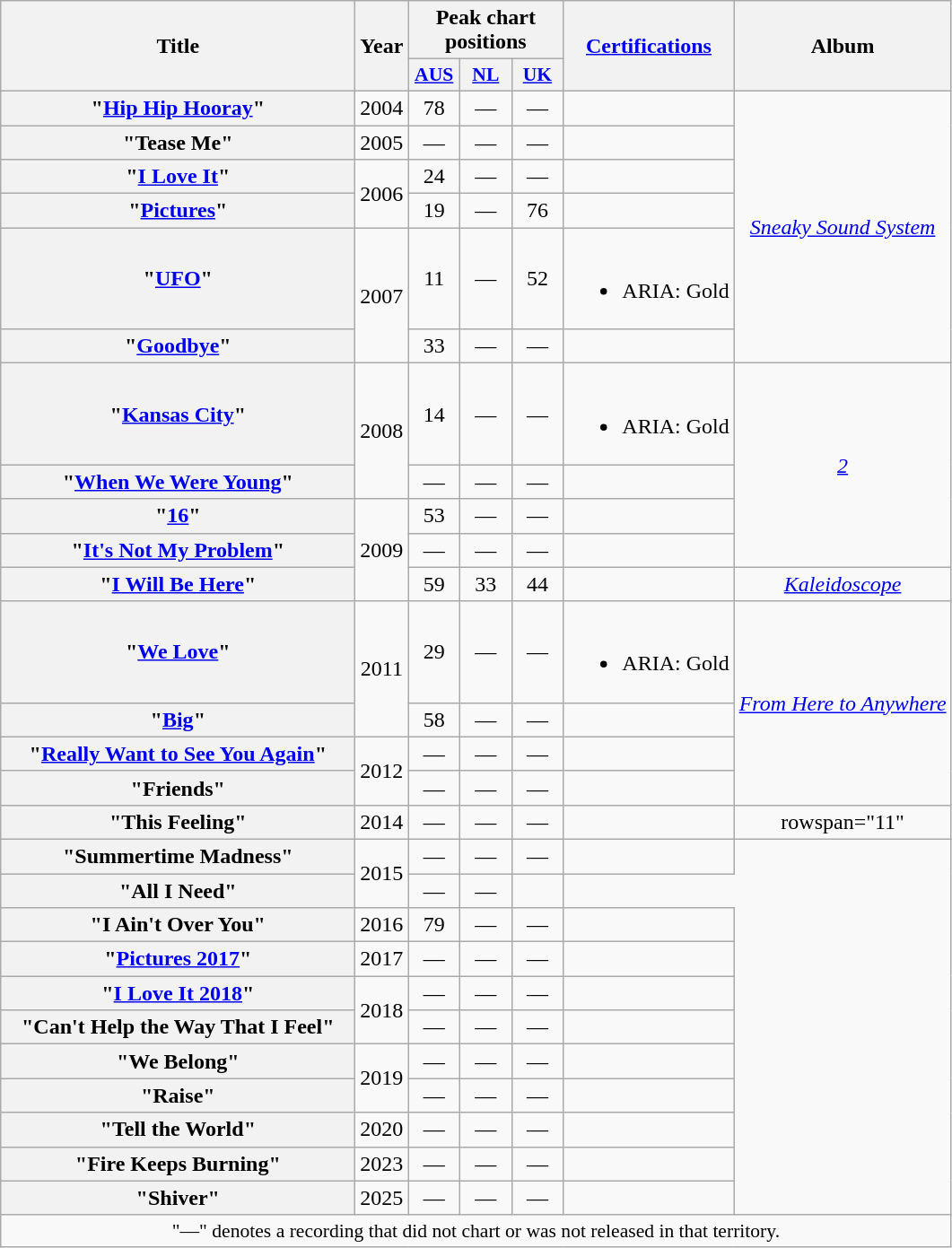<table class="wikitable plainrowheaders" style="text-align:center;">
<tr>
<th scope="col" rowspan="2" style="width:16em;">Title</th>
<th scope="col" rowspan="2">Year</th>
<th scope="col" colspan="3">Peak chart positions</th>
<th scope="col" rowspan="2"><a href='#'>Certifications</a></th>
<th scope="col" rowspan="2">Album</th>
</tr>
<tr>
<th scope="col" style="width:2.2em;font-size:90%;"><a href='#'>AUS</a><br></th>
<th scope="col" style="width:2.2em;font-size:90%;"><a href='#'>NL</a><br></th>
<th scope="col" style="width:2.2em;font-size:90%;"><a href='#'>UK</a><br></th>
</tr>
<tr>
<th scope="row">"<a href='#'>Hip Hip Hooray</a>"</th>
<td>2004</td>
<td>78</td>
<td>—</td>
<td>—</td>
<td></td>
<td rowspan="6"><em><a href='#'>Sneaky Sound System</a></em></td>
</tr>
<tr>
<th scope="row">"Tease Me"</th>
<td>2005</td>
<td>—</td>
<td>—</td>
<td>—</td>
<td></td>
</tr>
<tr>
<th scope="row">"<a href='#'>I Love It</a>"</th>
<td rowspan="2">2006</td>
<td>24</td>
<td>—</td>
<td>—</td>
<td></td>
</tr>
<tr>
<th scope="row">"<a href='#'>Pictures</a>"</th>
<td>19</td>
<td>—</td>
<td>76</td>
<td></td>
</tr>
<tr>
<th scope="row">"<a href='#'>UFO</a>"</th>
<td rowspan="2">2007</td>
<td>11</td>
<td>—</td>
<td>52</td>
<td><br><ul><li>ARIA: Gold</li></ul></td>
</tr>
<tr>
<th scope="row">"<a href='#'>Goodbye</a>"</th>
<td>33</td>
<td>—</td>
<td>—</td>
<td></td>
</tr>
<tr>
<th scope="row">"<a href='#'>Kansas City</a>"</th>
<td rowspan="2">2008</td>
<td>14</td>
<td>—</td>
<td>—</td>
<td><br><ul><li>ARIA: Gold</li></ul></td>
<td rowspan="4"><em><a href='#'>2</a></em></td>
</tr>
<tr>
<th scope="row">"<a href='#'>When We Were Young</a>"</th>
<td>—</td>
<td>—</td>
<td>—</td>
<td></td>
</tr>
<tr>
<th scope="row">"<a href='#'>16</a>"</th>
<td rowspan="3">2009</td>
<td>53</td>
<td>—</td>
<td>—</td>
<td></td>
</tr>
<tr>
<th scope="row">"<a href='#'>It's Not My Problem</a>"</th>
<td>—</td>
<td>—</td>
<td>—</td>
<td></td>
</tr>
<tr>
<th scope="row">"<a href='#'>I Will Be Here</a>"<br></th>
<td>59</td>
<td>33</td>
<td>44</td>
<td></td>
<td><em><a href='#'>Kaleidoscope</a></em></td>
</tr>
<tr>
<th scope="row">"<a href='#'>We Love</a>"</th>
<td rowspan="2">2011</td>
<td>29</td>
<td>—</td>
<td>—</td>
<td><br><ul><li>ARIA: Gold</li></ul></td>
<td rowspan="4"><em><a href='#'>From Here to Anywhere</a></em></td>
</tr>
<tr>
<th scope="row">"<a href='#'>Big</a>"</th>
<td>58</td>
<td>—</td>
<td>—</td>
<td></td>
</tr>
<tr>
<th scope="row">"<a href='#'>Really Want to See You Again</a>"</th>
<td rowspan="2">2012</td>
<td>—</td>
<td>—</td>
<td>—</td>
<td></td>
</tr>
<tr>
<th scope="row">"Friends"</th>
<td>—</td>
<td>—</td>
<td>—</td>
<td></td>
</tr>
<tr>
<th scope="row">"This Feeling"<br></th>
<td>2014</td>
<td>—</td>
<td>—</td>
<td>—</td>
<td></td>
<td>rowspan="11" </td>
</tr>
<tr>
<th scope="row">"Summertime Madness"</th>
<td rowspan="2">2015</td>
<td>—</td>
<td>—</td>
<td>—</td>
<td></td>
</tr>
<tr>
<th scope="row">"All I Need"</th>
<td>—</td>
<td>—</td>
<td></td>
</tr>
<tr>
<th scope="row">"I Ain't Over You"</th>
<td>2016</td>
<td>79</td>
<td>—</td>
<td>—</td>
<td></td>
</tr>
<tr>
<th scope="row">"<a href='#'>Pictures 2017</a>"</th>
<td>2017</td>
<td>—</td>
<td>—</td>
<td>—</td>
<td></td>
</tr>
<tr>
<th scope="row">"<a href='#'>I Love It 2018</a>"</th>
<td rowspan="2">2018</td>
<td>—</td>
<td>—</td>
<td>—</td>
<td></td>
</tr>
<tr>
<th scope="row">"Can't Help the Way That I Feel"</th>
<td>—</td>
<td>—</td>
<td>—</td>
<td></td>
</tr>
<tr>
<th scope="row">"We Belong"</th>
<td rowspan="2">2019</td>
<td>—</td>
<td>—</td>
<td>—</td>
<td></td>
</tr>
<tr>
<th scope="row">"Raise"<br></th>
<td>—</td>
<td>—</td>
<td>—</td>
<td></td>
</tr>
<tr>
<th scope="row">"Tell the World"<br></th>
<td>2020</td>
<td>—</td>
<td>—</td>
<td>—</td>
<td></td>
</tr>
<tr>
<th scope="row">"Fire Keeps Burning"<br></th>
<td>2023</td>
<td>—</td>
<td>—</td>
<td>—</td>
<td></td>
</tr>
<tr>
<th scope="row">"Shiver"</th>
<td>2025</td>
<td>—</td>
<td>—</td>
<td>—</td>
<td></td>
</tr>
<tr>
<td colspan="7" style="font-size:90%">"—" denotes a recording that did not chart or was not released in that territory.</td>
</tr>
</table>
